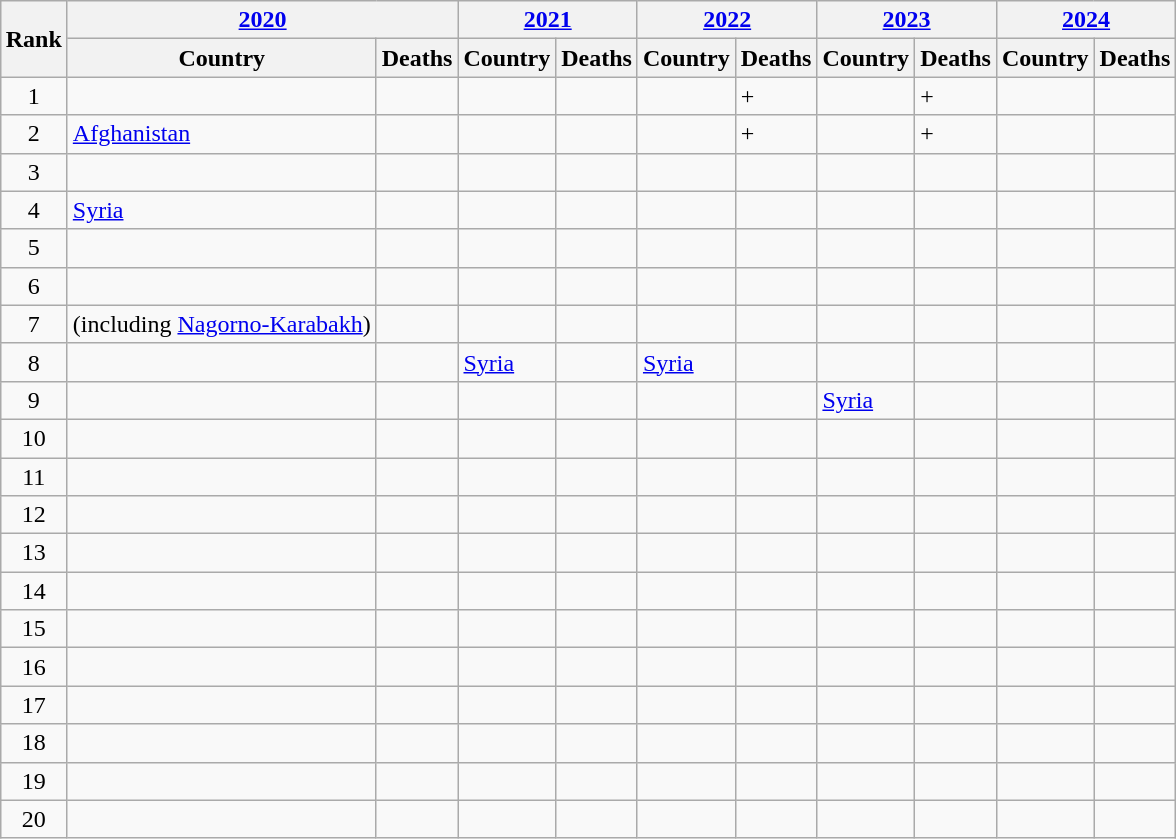<table class="wikitable" style="margin:auto">
<tr>
<th rowspan="2">Rank</th>
<th colspan="2" style="text-align: center;"><a href='#'>2020</a></th>
<th colspan="2" style="text-align: center;"><a href='#'>2021</a></th>
<th colspan="2" style="text-align: center;"><a href='#'>2022</a></th>
<th colspan="2" style="text-align: center;"><a href='#'>2023</a></th>
<th colspan="2" style="text-align: center;"><a href='#'>2024</a></th>
</tr>
<tr>
<th>Country</th>
<th>Deaths</th>
<th>Country</th>
<th>Deaths</th>
<th>Country</th>
<th>Deaths</th>
<th>Country</th>
<th>Deaths</th>
<th>Country</th>
<th>Deaths</th>
</tr>
<tr>
<td align=center>1</td>
<td></td>
<td></td>
<td></td>
<td></td>
<td></td>
<td>+</td>
<td></td>
<td>+</td>
<td></td>
<td></td>
</tr>
<tr>
<td align=center>2</td>
<td> <a href='#'>Afghanistan</a></td>
<td></td>
<td></td>
<td></td>
<td></td>
<td>+</td>
<td><em></em></td>
<td>+</td>
<td><em></em></td>
<td></td>
</tr>
<tr>
<td align=center>3</td>
<td></td>
<td></td>
<td></td>
<td></td>
<td></td>
<td></td>
<td></td>
<td></td>
<td></td>
<td></td>
</tr>
<tr>
<td align=center>4</td>
<td> <a href='#'>Syria</a></td>
<td></td>
<td></td>
<td></td>
<td></td>
<td></td>
<td></td>
<td></td>
<td></td>
<td></td>
</tr>
<tr>
<td align=center>5</td>
<td></td>
<td></td>
<td></td>
<td></td>
<td></td>
<td></td>
<td></td>
<td></td>
<td></td>
<td></td>
</tr>
<tr>
<td align=center>6</td>
<td></td>
<td></td>
<td></td>
<td></td>
<td></td>
<td></td>
<td></td>
<td></td>
<td></td>
<td></td>
</tr>
<tr>
<td align=center>7</td>
<td> (including <a href='#'>Nagorno-Karabakh</a>)</td>
<td></td>
<td></td>
<td></td>
<td></td>
<td></td>
<td></td>
<td></td>
<td></td>
<td></td>
</tr>
<tr>
<td align=center>8</td>
<td></td>
<td></td>
<td> <a href='#'>Syria</a></td>
<td></td>
<td> <a href='#'>Syria</a></td>
<td></td>
<td></td>
<td></td>
<td></td>
<td></td>
</tr>
<tr>
<td align=center>9</td>
<td></td>
<td></td>
<td></td>
<td></td>
<td></td>
<td></td>
<td> <a href='#'>Syria</a></td>
<td></td>
<td></td>
<td></td>
</tr>
<tr>
<td align=center>10</td>
<td></td>
<td></td>
<td></td>
<td></td>
<td></td>
<td></td>
<td></td>
<td></td>
<td></td>
<td></td>
</tr>
<tr>
<td align=center>11</td>
<td></td>
<td></td>
<td></td>
<td></td>
<td></td>
<td></td>
<td></td>
<td></td>
<td></td>
<td></td>
</tr>
<tr>
<td align=center>12</td>
<td></td>
<td></td>
<td></td>
<td></td>
<td></td>
<td></td>
<td></td>
<td></td>
<td></td>
<td></td>
</tr>
<tr>
<td align=center>13</td>
<td></td>
<td></td>
<td></td>
<td></td>
<td></td>
<td></td>
<td></td>
<td></td>
<td></td>
<td></td>
</tr>
<tr>
<td align=center>14</td>
<td></td>
<td></td>
<td></td>
<td></td>
<td></td>
<td></td>
<td></td>
<td></td>
<td></td>
<td></td>
</tr>
<tr>
<td align=center>15</td>
<td></td>
<td></td>
<td></td>
<td></td>
<td></td>
<td></td>
<td></td>
<td></td>
<td></td>
<td></td>
</tr>
<tr>
<td align=center>16</td>
<td></td>
<td></td>
<td></td>
<td></td>
<td></td>
<td></td>
<td></td>
<td></td>
<td></td>
<td></td>
</tr>
<tr>
<td align=center>17</td>
<td></td>
<td></td>
<td></td>
<td></td>
<td></td>
<td></td>
<td><em></em></td>
<td></td>
<td></td>
<td></td>
</tr>
<tr>
<td align=center>18</td>
<td></td>
<td></td>
<td></td>
<td></td>
<td></td>
<td></td>
<td></td>
<td></td>
<td></td>
<td></td>
</tr>
<tr>
<td align=center>19</td>
<td></td>
<td></td>
<td></td>
<td></td>
<td></td>
<td></td>
<td></td>
<td></td>
<td></td>
<td></td>
</tr>
<tr>
<td align=center>20</td>
<td></td>
<td></td>
<td><em></em></td>
<td></td>
<td></td>
<td></td>
<td></td>
<td></td>
<td></td>
<td></td>
</tr>
</table>
